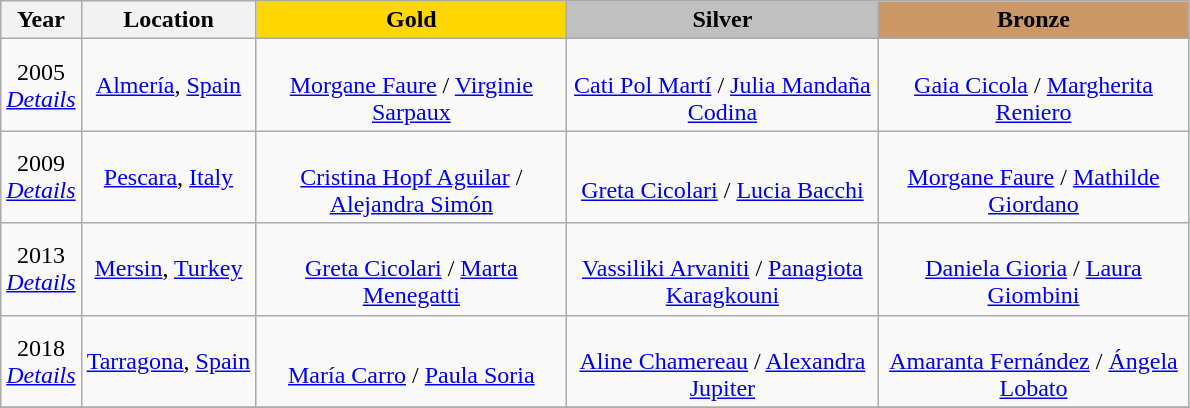<table class="wikitable">
<tr>
<th>Year</th>
<th>Location</th>
<th scope=col colspan=1 style="width:200px; background: gold;">Gold</th>
<th scope=col colspan=1 style="width:200px; background: silver;">Silver</th>
<th scope=col colspan=1 style="width:200px; background: #cc9966;">Bronze</th>
</tr>
<tr align=center>
<td>2005 <br><em><a href='#'>Details</a></em></td>
<td><a href='#'>Almería</a>, <a href='#'>Spain</a></td>
<td> <br> <a href='#'>Morgane Faure</a> / <a href='#'>Virginie Sarpaux</a></td>
<td> <br> <a href='#'>Cati Pol Martí</a> / <a href='#'>Julia Mandaña Codina</a></td>
<td> <br> <a href='#'>Gaia Cicola</a> / <a href='#'>Margherita Reniero</a></td>
</tr>
<tr align=center>
<td>2009 <br><em><a href='#'>Details</a></em></td>
<td><a href='#'>Pescara</a>, <a href='#'>Italy</a></td>
<td> <br> <a href='#'>Cristina Hopf Aguilar</a> / <a href='#'>Alejandra Simón</a></td>
<td> <br> <a href='#'>Greta Cicolari</a> / <a href='#'>Lucia Bacchi</a></td>
<td> <br> <a href='#'>Morgane Faure</a> / <a href='#'>Mathilde Giordano</a></td>
</tr>
<tr align=center>
<td>2013 <br><em><a href='#'>Details</a></em></td>
<td><a href='#'>Mersin</a>, <a href='#'>Turkey</a></td>
<td>  <br> <a href='#'>Greta Cicolari</a> / <a href='#'>Marta Menegatti</a></td>
<td>  <br> <a href='#'>Vassiliki Arvaniti</a> / <a href='#'>Panagiota Karagkouni</a></td>
<td>  <br> <a href='#'>Daniela Gioria</a> / <a href='#'>Laura Giombini</a></td>
</tr>
<tr align=center>
<td>2018 <br><em><a href='#'>Details</a></em></td>
<td><a href='#'>Tarragona</a>, <a href='#'>Spain</a></td>
<td>  <br> <a href='#'>María Carro</a> / <a href='#'>Paula Soria</a></td>
<td>  <br> <a href='#'>Aline Chamereau</a> / <a href='#'>Alexandra Jupiter</a></td>
<td>  <br> <a href='#'>Amaranta Fernández</a> / <a href='#'>Ángela Lobato</a></td>
</tr>
<tr>
</tr>
</table>
